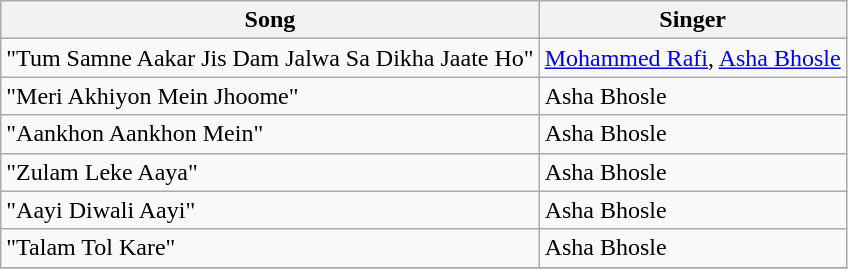<table class="wikitable">
<tr>
<th>Song</th>
<th>Singer</th>
</tr>
<tr>
<td>"Tum Samne Aakar Jis Dam Jalwa Sa Dikha Jaate Ho"</td>
<td><a href='#'>Mohammed Rafi</a>, <a href='#'>Asha Bhosle</a></td>
</tr>
<tr>
<td>"Meri Akhiyon Mein Jhoome"</td>
<td>Asha Bhosle</td>
</tr>
<tr>
<td>"Aankhon Aankhon Mein"</td>
<td>Asha Bhosle</td>
</tr>
<tr>
<td>"Zulam Leke Aaya"</td>
<td>Asha Bhosle</td>
</tr>
<tr>
<td>"Aayi Diwali Aayi"</td>
<td>Asha Bhosle</td>
</tr>
<tr>
<td>"Talam Tol Kare"</td>
<td>Asha Bhosle</td>
</tr>
<tr>
</tr>
</table>
